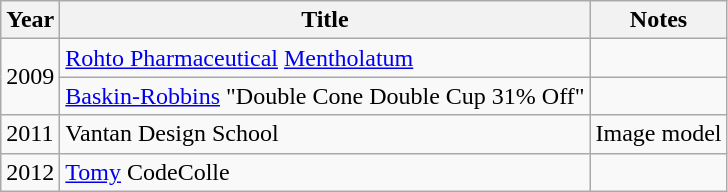<table class="wikitable">
<tr>
<th>Year</th>
<th>Title</th>
<th>Notes</th>
</tr>
<tr>
<td rowspan="2">2009</td>
<td><a href='#'>Rohto Pharmaceutical</a> <a href='#'>Mentholatum</a></td>
<td></td>
</tr>
<tr>
<td><a href='#'>Baskin-Robbins</a> "Double Cone Double Cup 31% Off"</td>
<td></td>
</tr>
<tr>
<td>2011</td>
<td>Vantan Design School</td>
<td>Image model</td>
</tr>
<tr>
<td>2012</td>
<td><a href='#'>Tomy</a> CodeColle</td>
<td></td>
</tr>
</table>
